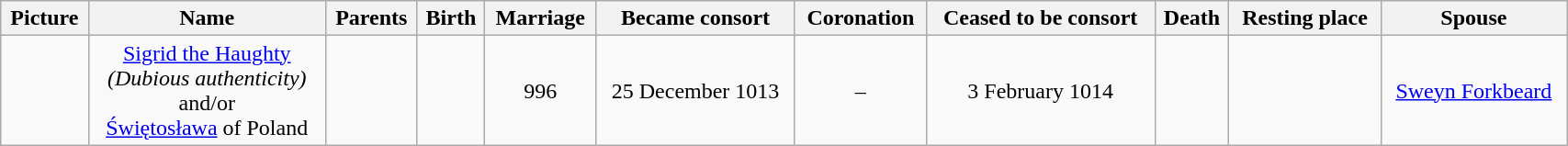<table width=90% class="wikitable" style="text-align:center;">
<tr>
<th>Picture</th>
<th>Name</th>
<th>Parents</th>
<th>Birth</th>
<th>Marriage</th>
<th>Became consort</th>
<th>Coronation</th>
<th>Ceased to be consort</th>
<th>Death</th>
<th>Resting place</th>
<th>Spouse</th>
</tr>
<tr>
<td></td>
<td><a href='#'>Sigrid the Haughty</a><br><em>(Dubious authenticity)</em><br>and/or<br><a href='#'>Świętosława</a> of Poland</td>
<td></td>
<td></td>
<td>996</td>
<td>25 December 1013</td>
<td>–</td>
<td>3 February 1014</td>
<td></td>
<td></td>
<td><a href='#'>Sweyn Forkbeard</a></td>
</tr>
</table>
